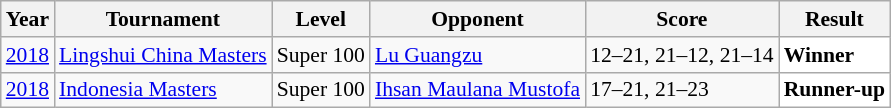<table class="sortable wikitable" style="font-size: 90%;">
<tr>
<th>Year</th>
<th>Tournament</th>
<th>Level</th>
<th>Opponent</th>
<th>Score</th>
<th>Result</th>
</tr>
<tr>
<td align="center"><a href='#'>2018</a></td>
<td align="left"><a href='#'>Lingshui China Masters</a></td>
<td align="left">Super 100</td>
<td align="left"> <a href='#'>Lu Guangzu</a></td>
<td algin="left">12–21, 21–12, 21–14</td>
<td style="text-align:left; background:white"> <strong>Winner</strong></td>
</tr>
<tr>
<td align="center"><a href='#'>2018</a></td>
<td align="left"><a href='#'>Indonesia Masters</a></td>
<td align="left">Super 100</td>
<td align="left"> <a href='#'>Ihsan Maulana Mustofa</a></td>
<td algin="left">17–21, 21–23</td>
<td style="text-align:left; background:white"> <strong>Runner-up</strong></td>
</tr>
</table>
